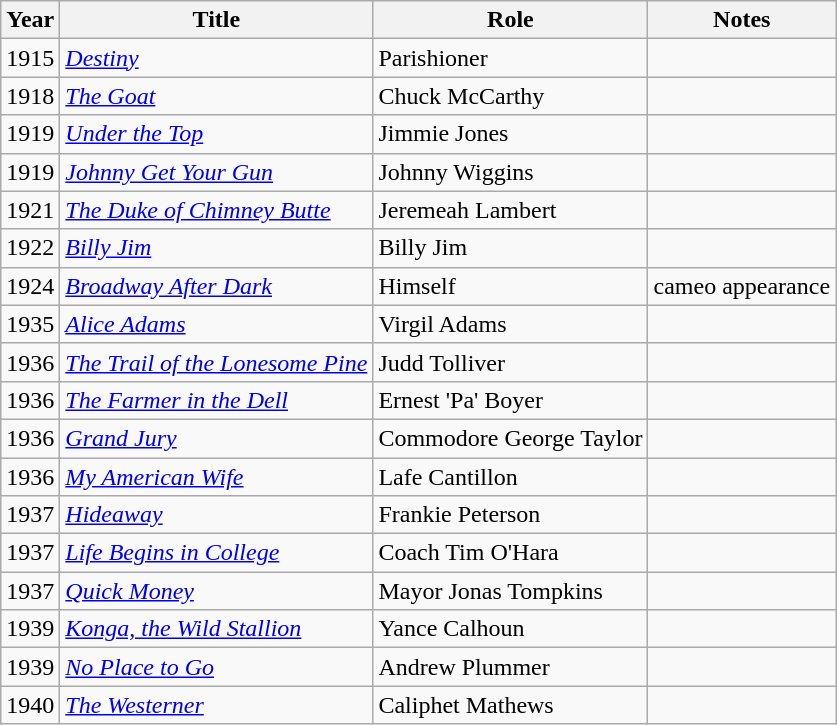<table class="wikitable">
<tr>
<th>Year</th>
<th>Title</th>
<th>Role</th>
<th>Notes</th>
</tr>
<tr>
<td>1915</td>
<td><em><a href='#'>Destiny</a></em></td>
<td>Parishioner</td>
<td></td>
</tr>
<tr>
<td>1918</td>
<td><em><a href='#'>The Goat</a></em></td>
<td>Chuck McCarthy</td>
<td></td>
</tr>
<tr>
<td>1919</td>
<td><em><a href='#'>Under the Top</a></em></td>
<td>Jimmie Jones</td>
<td></td>
</tr>
<tr>
<td>1919</td>
<td><em><a href='#'>Johnny Get Your Gun</a></em></td>
<td>Johnny Wiggins</td>
<td></td>
</tr>
<tr>
<td>1921</td>
<td><em><a href='#'>The Duke of Chimney Butte</a></em></td>
<td>Jeremeah Lambert</td>
<td></td>
</tr>
<tr>
<td>1922</td>
<td><em><a href='#'>Billy Jim</a></em></td>
<td>Billy Jim</td>
<td></td>
</tr>
<tr>
<td>1924</td>
<td><em><a href='#'>Broadway After Dark</a></em></td>
<td>Himself</td>
<td>cameo appearance</td>
</tr>
<tr>
<td>1935</td>
<td><em><a href='#'>Alice Adams</a></em></td>
<td>Virgil Adams</td>
<td></td>
</tr>
<tr>
<td>1936</td>
<td><em><a href='#'>The Trail of the Lonesome Pine</a></em></td>
<td>Judd Tolliver</td>
<td></td>
</tr>
<tr>
<td>1936</td>
<td><em><a href='#'>The Farmer in the Dell</a></em></td>
<td>Ernest 'Pa' Boyer</td>
<td></td>
</tr>
<tr>
<td>1936</td>
<td><em><a href='#'>Grand Jury</a></em></td>
<td>Commodore George Taylor</td>
<td></td>
</tr>
<tr>
<td>1936</td>
<td><em><a href='#'>My American Wife</a></em></td>
<td>Lafe Cantillon</td>
<td></td>
</tr>
<tr>
<td>1937</td>
<td><em><a href='#'>Hideaway</a></em></td>
<td>Frankie Peterson</td>
<td></td>
</tr>
<tr>
<td>1937</td>
<td><em><a href='#'>Life Begins in College</a></em></td>
<td>Coach Tim O'Hara</td>
<td></td>
</tr>
<tr>
<td>1937</td>
<td><em><a href='#'>Quick Money</a></em></td>
<td>Mayor Jonas Tompkins</td>
<td></td>
</tr>
<tr>
<td>1939</td>
<td><em><a href='#'>Konga, the Wild Stallion</a></em></td>
<td>Yance Calhoun</td>
<td></td>
</tr>
<tr>
<td>1939</td>
<td><em><a href='#'>No Place to Go</a></em></td>
<td>Andrew Plummer</td>
<td></td>
</tr>
<tr>
<td>1940</td>
<td><em><a href='#'>The Westerner</a></em></td>
<td>Caliphet Mathews</td>
<td></td>
</tr>
</table>
